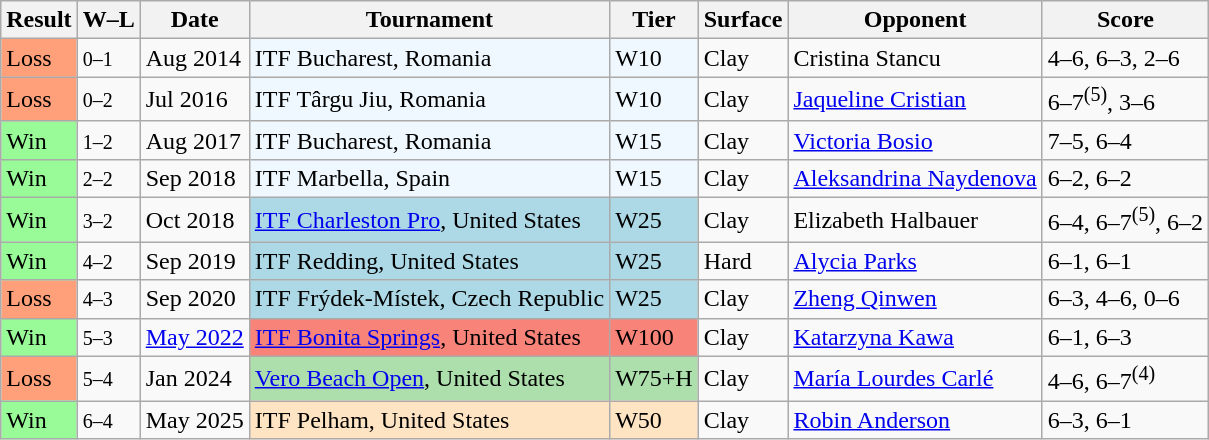<table class="sortable wikitable">
<tr>
<th>Result</th>
<th class="unsortable">W–L</th>
<th>Date</th>
<th>Tournament</th>
<th>Tier</th>
<th>Surface</th>
<th>Opponent</th>
<th class="unsortable">Score</th>
</tr>
<tr>
<td style="background:#ffa07a;">Loss</td>
<td><small>0–1</small></td>
<td>Aug 2014</td>
<td style="background:#f0f8ff;">ITF Bucharest, Romania</td>
<td style="background:#f0f8ff;">W10</td>
<td>Clay</td>
<td> Cristina Stancu</td>
<td>4–6, 6–3, 2–6</td>
</tr>
<tr>
<td style="background:#ffa07a;">Loss</td>
<td><small>0–2</small></td>
<td>Jul 2016</td>
<td style="background:#f0f8ff;">ITF Târgu Jiu, Romania</td>
<td style="background:#f0f8ff;">W10</td>
<td>Clay</td>
<td> <a href='#'>Jaqueline Cristian</a></td>
<td>6–7<sup>(5)</sup>, 3–6</td>
</tr>
<tr>
<td style="background:#98fb98;">Win</td>
<td><small>1–2</small></td>
<td>Aug 2017</td>
<td style="background:#f0f8ff;">ITF Bucharest, Romania</td>
<td style="background:#f0f8ff;">W15</td>
<td>Clay</td>
<td> <a href='#'>Victoria Bosio</a></td>
<td>7–5, 6–4</td>
</tr>
<tr>
<td style="background:#98fb98;">Win</td>
<td><small>2–2</small></td>
<td>Sep 2018</td>
<td style="background:#f0f8ff;">ITF Marbella, Spain</td>
<td style="background:#f0f8ff;">W15</td>
<td>Clay</td>
<td> <a href='#'>Aleksandrina Naydenova</a></td>
<td>6–2, 6–2</td>
</tr>
<tr>
<td style="background:#98fb98;">Win</td>
<td><small>3–2</small></td>
<td>Oct 2018</td>
<td style="background:lightblue;"><a href='#'>ITF Charleston Pro</a>, United States</td>
<td style="background:lightblue;">W25</td>
<td>Clay</td>
<td> Elizabeth Halbauer</td>
<td>6–4, 6–7<sup>(5)</sup>, 6–2</td>
</tr>
<tr>
<td style="background:#98fb98;">Win</td>
<td><small>4–2</small></td>
<td>Sep 2019</td>
<td style="background:lightblue;">ITF Redding, United States</td>
<td style="background:lightblue;">W25</td>
<td>Hard</td>
<td> <a href='#'>Alycia Parks</a></td>
<td>6–1, 6–1</td>
</tr>
<tr>
<td style="background:#ffa07a;">Loss</td>
<td><small>4–3</small></td>
<td>Sep 2020</td>
<td style="background:lightblue;">ITF Frýdek-Místek, Czech Republic</td>
<td style="background:lightblue;">W25</td>
<td>Clay</td>
<td> <a href='#'>Zheng Qinwen</a></td>
<td>6–3, 4–6, 0–6</td>
</tr>
<tr>
<td style="background:#98fb98;">Win</td>
<td><small>5–3</small></td>
<td><a href='#'>May 2022</a></td>
<td style="background:#f88379;"><a href='#'>ITF Bonita Springs</a>, United States</td>
<td style="background:#f88379;">W100</td>
<td>Clay</td>
<td> <a href='#'>Katarzyna Kawa</a></td>
<td>6–1, 6–3</td>
</tr>
<tr>
<td style="background:#ffa07a;">Loss</td>
<td><small>5–4</small></td>
<td>Jan 2024</td>
<td style="background:#addfad;"><a href='#'>Vero Beach Open</a>, United States</td>
<td style="background:#addfad;">W75+H</td>
<td>Clay</td>
<td> <a href='#'>María Lourdes Carlé</a></td>
<td>4–6, 6–7<sup>(4)</sup></td>
</tr>
<tr>
<td style="background:#98fb98;">Win</td>
<td><small>6–4</small></td>
<td>May 2025</td>
<td style="background:#ffe4c4;">ITF Pelham, United States</td>
<td style="background:#ffe4c4;">W50</td>
<td>Clay</td>
<td> <a href='#'>Robin Anderson</a></td>
<td>6–3, 6–1</td>
</tr>
</table>
